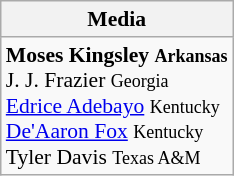<table class="wikitable" style="white-space:nowrap; font-size:90%;">
<tr>
<th>Media</th>
</tr>
<tr>
<td><strong>Moses Kingsley <small>Arkansas</small></strong><br>J. J. Frazier <small>Georgia</small><br><a href='#'>Edrice Adebayo</a> <small>Kentucky</small><br><a href='#'>De'Aaron Fox</a> <small>Kentucky</small><br>Tyler Davis <small>Texas A&M</small></td>
</tr>
</table>
